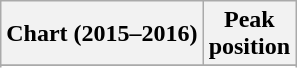<table class="wikitable sortable">
<tr>
<th>Chart (2015–2016)</th>
<th>Peak<br>position</th>
</tr>
<tr>
</tr>
<tr>
</tr>
<tr>
</tr>
<tr>
</tr>
<tr>
</tr>
</table>
